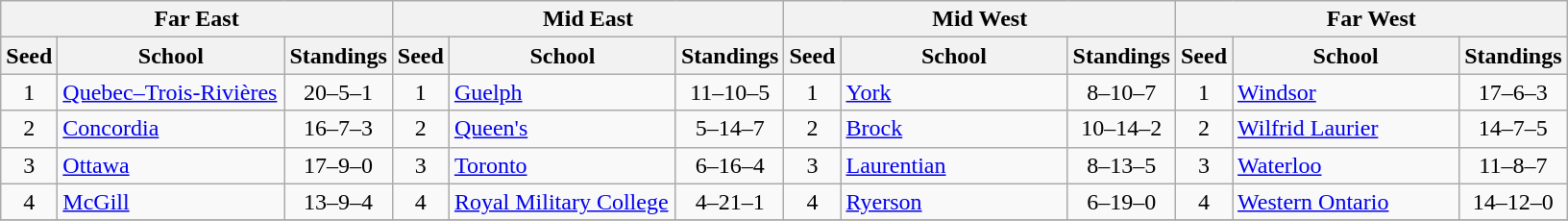<table class="wikitable">
<tr>
<th colspan=3>Far East</th>
<th colspan=3>Mid East</th>
<th colspan=3>Mid West</th>
<th colspan=3>Far West</th>
</tr>
<tr>
<th>Seed</th>
<th style="width:150px">School</th>
<th>Standings</th>
<th>Seed</th>
<th style="width:150px">School</th>
<th>Standings</th>
<th>Seed</th>
<th style="width:150px">School</th>
<th>Standings</th>
<th>Seed</th>
<th style="width:150px">School</th>
<th>Standings</th>
</tr>
<tr>
<td align=center>1</td>
<td><a href='#'>Quebec–Trois-Rivières</a></td>
<td align=center>20–5–1</td>
<td align=center>1</td>
<td><a href='#'>Guelph</a></td>
<td align=center>11–10–5</td>
<td align=center>1</td>
<td><a href='#'>York</a></td>
<td align=center>8–10–7</td>
<td align=center>1</td>
<td><a href='#'>Windsor</a></td>
<td align=center>17–6–3</td>
</tr>
<tr>
<td align=center>2</td>
<td><a href='#'>Concordia</a></td>
<td align=center>16–7–3</td>
<td align=center>2</td>
<td><a href='#'>Queen's</a></td>
<td align=center>5–14–7</td>
<td align=center>2</td>
<td><a href='#'>Brock</a></td>
<td align=center>10–14–2</td>
<td align=center>2</td>
<td><a href='#'>Wilfrid Laurier</a></td>
<td align=center>14–7–5</td>
</tr>
<tr>
<td align=center>3</td>
<td><a href='#'>Ottawa</a></td>
<td align=center>17–9–0</td>
<td align=center>3</td>
<td><a href='#'>Toronto</a></td>
<td align=center>6–16–4</td>
<td align=center>3</td>
<td><a href='#'>Laurentian</a></td>
<td align=center>8–13–5</td>
<td align=center>3</td>
<td><a href='#'>Waterloo</a></td>
<td align=center>11–8–7</td>
</tr>
<tr>
<td align=center>4</td>
<td><a href='#'>McGill</a></td>
<td align=center>13–9–4</td>
<td align=center>4</td>
<td><a href='#'>Royal Military College</a></td>
<td align=center>4–21–1</td>
<td align=center>4</td>
<td><a href='#'>Ryerson</a></td>
<td align=center>6–19–0</td>
<td align=center>4</td>
<td><a href='#'>Western Ontario</a></td>
<td align=center>14–12–0</td>
</tr>
<tr>
</tr>
</table>
